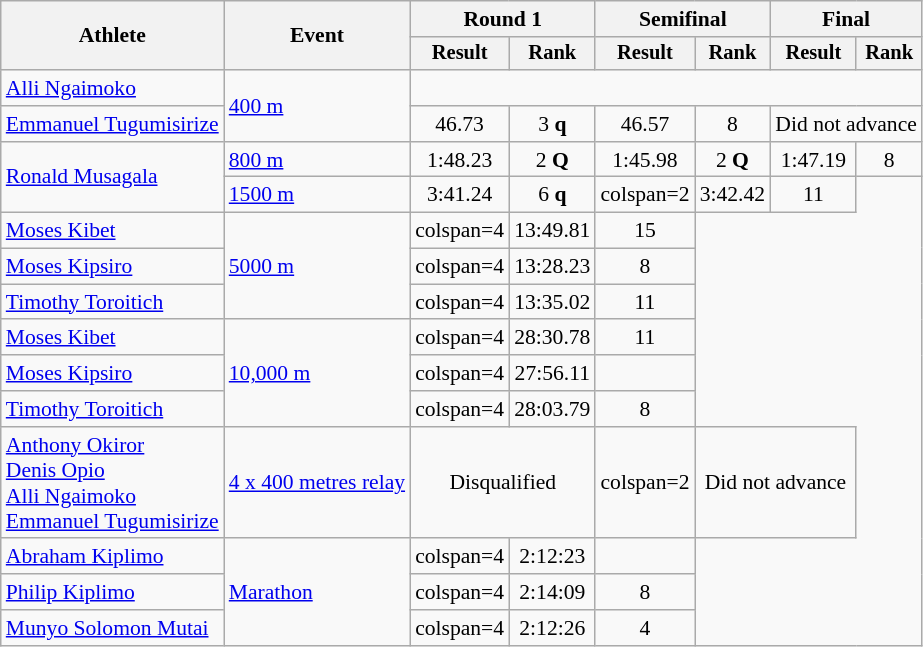<table class=wikitable style="font-size:90%">
<tr>
<th rowspan="2">Athlete</th>
<th rowspan="2">Event</th>
<th colspan="2">Round 1</th>
<th colspan="2">Semifinal</th>
<th colspan="2">Final</th>
</tr>
<tr style="font-size:95%">
<th>Result</th>
<th>Rank</th>
<th>Result</th>
<th>Rank</th>
<th>Result</th>
<th>Rank</th>
</tr>
<tr align=center>
<td align=left><a href='#'>Alli Ngaimoko</a></td>
<td align=left rowspan="2"><a href='#'>400 m</a></td>
<td colspan="6"></td>
</tr>
<tr align=center>
<td align=left><a href='#'>Emmanuel Tugumisirize</a></td>
<td>46.73</td>
<td>3 <strong>q</strong></td>
<td>46.57</td>
<td>8</td>
<td colspan="2">Did not advance</td>
</tr>
<tr align=center>
<td align=left rowspan=2><a href='#'>Ronald Musagala</a></td>
<td align=left><a href='#'>800 m</a></td>
<td>1:48.23</td>
<td>2 <strong>Q</strong></td>
<td>1:45.98</td>
<td>2 <strong>Q</strong></td>
<td>1:47.19</td>
<td>8</td>
</tr>
<tr align=center>
<td align=left><a href='#'>1500 m</a></td>
<td>3:41.24</td>
<td>6 <strong>q</strong></td>
<td>colspan=2 </td>
<td>3:42.42</td>
<td>11</td>
</tr>
<tr align=center>
<td align=left><a href='#'>Moses Kibet</a></td>
<td align=left rowspan=3><a href='#'>5000 m</a></td>
<td>colspan=4 </td>
<td>13:49.81</td>
<td>15</td>
</tr>
<tr align=center>
<td align=left><a href='#'>Moses Kipsiro</a></td>
<td>colspan=4 </td>
<td>13:28.23</td>
<td>8</td>
</tr>
<tr align=center>
<td align=left><a href='#'>Timothy Toroitich</a></td>
<td>colspan=4 </td>
<td>13:35.02</td>
<td>11</td>
</tr>
<tr align=center>
<td align=left><a href='#'>Moses Kibet</a></td>
<td align=left rowspan=3><a href='#'>10,000 m</a></td>
<td>colspan=4 </td>
<td>28:30.78</td>
<td>11</td>
</tr>
<tr align=center>
<td align=left><a href='#'>Moses Kipsiro</a></td>
<td>colspan=4 </td>
<td>27:56.11</td>
<td></td>
</tr>
<tr align=center>
<td align=left><a href='#'>Timothy Toroitich</a></td>
<td>colspan=4 </td>
<td>28:03.79</td>
<td>8</td>
</tr>
<tr align=center>
<td align=left><a href='#'>Anthony Okiror</a><br><a href='#'>Denis Opio</a><br><a href='#'>Alli Ngaimoko</a><br><a href='#'>Emmanuel Tugumisirize</a></td>
<td align=left><a href='#'>4 x 400 metres relay</a></td>
<td colspan=2>Disqualified</td>
<td>colspan=2 </td>
<td colspan=2>Did not advance</td>
</tr>
<tr align=center>
<td align=left><a href='#'>Abraham Kiplimo</a></td>
<td align=left rowspan=3><a href='#'>Marathon</a></td>
<td>colspan=4 </td>
<td>2:12:23</td>
<td></td>
</tr>
<tr align=center>
<td align=left><a href='#'>Philip Kiplimo</a></td>
<td>colspan=4 </td>
<td>2:14:09</td>
<td>8</td>
</tr>
<tr align=center>
<td align=left><a href='#'>Munyo Solomon Mutai</a></td>
<td>colspan=4 </td>
<td>2:12:26</td>
<td>4</td>
</tr>
</table>
